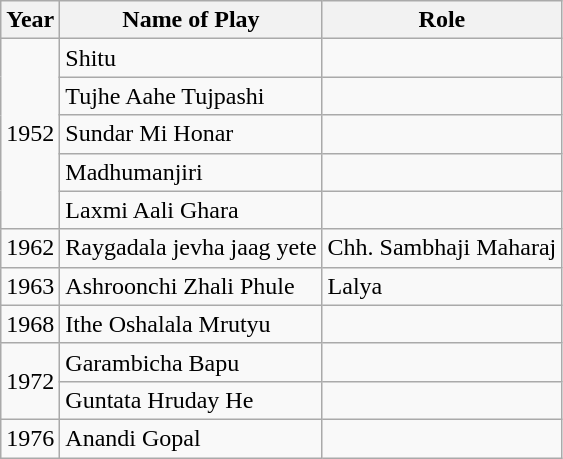<table class="wikitable">
<tr>
<th>Year</th>
<th>Name of Play</th>
<th>Role</th>
</tr>
<tr>
<td rowspan="5">1952</td>
<td>Shitu</td>
<td></td>
</tr>
<tr>
<td>Tujhe Aahe Tujpashi</td>
<td></td>
</tr>
<tr>
<td>Sundar Mi Honar</td>
<td></td>
</tr>
<tr>
<td>Madhumanjiri</td>
<td></td>
</tr>
<tr>
<td>Laxmi Aali Ghara</td>
<td></td>
</tr>
<tr>
<td>1962</td>
<td>Raygadala jevha jaag yete</td>
<td>Chh. Sambhaji Maharaj</td>
</tr>
<tr>
<td>1963</td>
<td>Ashroonchi Zhali Phule</td>
<td>Lalya</td>
</tr>
<tr>
<td>1968</td>
<td>Ithe Oshalala Mrutyu</td>
<td></td>
</tr>
<tr>
<td rowspan="2">1972</td>
<td>Garambicha Bapu</td>
<td></td>
</tr>
<tr>
<td>Guntata Hruday He</td>
<td></td>
</tr>
<tr>
<td>1976</td>
<td>Anandi Gopal</td>
<td></td>
</tr>
</table>
